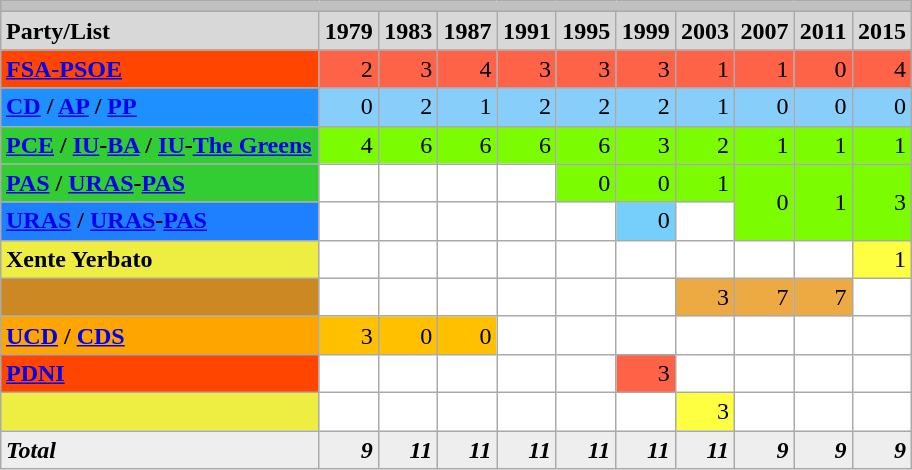<table class="wikitable" style="margin:0 auto">
<tr>
<td colspan="11" width="600px" bgcolor="#C0C0C0"></td>
</tr>
<tr bgcolor="#D8D8D8">
<td><strong>Party/List</strong></td>
<td align="right"><strong>1979</strong></td>
<td align="right"><strong>1983</strong></td>
<td align="right"><strong>1987</strong></td>
<td align="right"><strong>1991</strong></td>
<td align="right"><strong>1995</strong></td>
<td align="right"><strong>1999</strong></td>
<td align="right"><strong>2003</strong></td>
<td align="right"><strong>2007</strong></td>
<td align="right"><strong>2011</strong></td>
<td align="right"><strong>2015</strong></td>
</tr>
<tr>
<td bgcolor="#FF4500"><strong><a href='#'>FSA-PSOE</a></strong></td>
<td bgcolor="#FF6347" align="right">2</td>
<td bgcolor="#FF6347" align="right">3</td>
<td bgcolor="#FF6347" align="right">4</td>
<td bgcolor="#FF6347" align="right">3</td>
<td bgcolor="#FF6347" align="right">3</td>
<td bgcolor="#FF6347" align="right">3</td>
<td bgcolor="#FF6347" align="right">1</td>
<td bgcolor="#FF6347" align="right">1</td>
<td bgcolor="#FF6347" align="right">0</td>
<td bgcolor="#FF6347" align="right">4</td>
</tr>
<tr>
<td bgcolor="#1E90FF"><strong><a href='#'>CD</a> / <a href='#'>AP</a> / <a href='#'>PP</a></strong></td>
<td bgcolor="#87CEFA" align="right">0</td>
<td bgcolor="#87CEFA" align="right">2</td>
<td bgcolor="#87CEFA" align="right">1</td>
<td bgcolor="#87CEFA" align="right">2</td>
<td bgcolor="#87CEFA" align="right">2</td>
<td bgcolor="#87CEFA" align="right">2</td>
<td bgcolor="#87CEFA" align="right">1</td>
<td bgcolor="#87CEFA" align="right">0</td>
<td bgcolor="#87CEFA" align="right">0</td>
<td bgcolor="#87CEFA" align="right">0</td>
</tr>
<tr>
<td bgcolor="#32CD32"><strong><a href='#'>PCE</a> / <a href='#'>IU</a>-<a href='#'>BA</a> / <a href='#'>IU</a>-<a href='#'>The Greens</a></strong></td>
<td bgcolor="#7CFC00" align="right">4</td>
<td bgcolor="#7CFC00" align="right">6</td>
<td bgcolor="#7CFC00" align="right">6</td>
<td bgcolor="#7CFC00" align="right">6</td>
<td bgcolor="#7CFC00" align="right">6</td>
<td bgcolor="#7CFC00" align="right">3</td>
<td bgcolor="#7CFC00" align="right">2</td>
<td bgcolor="#7CFC00" align="right">1</td>
<td bgcolor="#7CFC00" align="right">1</td>
<td bgcolor="#7CFC00" align="right">1</td>
</tr>
<tr>
<td bgcolor="#32CD32"><strong><a href='#'>PAS</a> / <a href='#'>URAS</a>-<a href='#'>PAS</a></strong></td>
<td bgcolor="#FFFFFF" align="right"></td>
<td bgcolor="#FFFFFF" align="right"></td>
<td bgcolor="#FFFFFF" align="right"></td>
<td bgcolor="#FFFFFF" align="right"></td>
<td bgcolor="#7CFC00" align="right">0</td>
<td bgcolor="#7CFC00" align="right">0</td>
<td bgcolor="#7CFC00" align="right">1</td>
<td bgcolor="#7CFC00" align="right" rowspan="2">0</td>
<td bgcolor="#7CFC00" align="right" rowspan="2">1</td>
<td bgcolor="#7CFC00" align="right" rowspan="2">3</td>
</tr>
<tr>
<td bgcolor="#1E80FF"><strong><a href='#'>URAS</a> / <a href='#'>URAS</a>-<a href='#'>PAS</a></strong></td>
<td bgcolor="#FFFFFF" align="right"></td>
<td bgcolor="#FFFFFF" align="right"></td>
<td bgcolor="#FFFFFF" align="right"></td>
<td bgcolor="#FFFFFF" align="right"></td>
<td bgcolor="#FFFFFF" align="right"></td>
<td bgcolor="#76CEFA" align="right">0</td>
<td bgcolor="#FFFFFF" align="right"><br>
</td>
</tr>
<tr>
<td bgcolor="#EEEE42"><strong>Xente Yerbato</strong></td>
<td bgcolor="#FFFFFF" align="right"></td>
<td bgcolor="#FFFFFF" align="right"></td>
<td bgcolor="#FFFFFF" align="right"></td>
<td bgcolor="#FFFFFF" align="right"></td>
<td bgcolor="#FFFFFF" align="right"></td>
<td bgcolor="#FFFFFF" align="right"></td>
<td bgcolor="#FFFFFF" align="right"></td>
<td bgcolor="#FFFFFF" align="right"></td>
<td bgcolor="#FFFFFF" align="right"></td>
<td bgcolor="#FFFF42" align="right">1</td>
</tr>
<tr>
<td bgcolor="#CC8822"><strong></strong></td>
<td bgcolor="#FFFFFF" align="right"></td>
<td bgcolor="#FFFFFF" align="right"></td>
<td bgcolor="#FFFFFF" align="right"></td>
<td bgcolor="#FFFFFF" align="right"></td>
<td bgcolor="#FFFFFF" align="right"></td>
<td bgcolor="#FFFFFF" align="right"></td>
<td bgcolor="#EEAA42" align="right">3</td>
<td bgcolor="#EEAA42" align="right">7</td>
<td bgcolor="#EEAA42" align="right">7</td>
<td bgcolor="#FFFFFF" align="right"></td>
</tr>
<tr>
<td bgcolor="#FFA500"><strong><a href='#'>UCD</a> / <a href='#'>CDS</a></strong></td>
<td bgcolor="#ffC000" align="right">3</td>
<td bgcolor="#ffC000" align="right">0</td>
<td bgcolor="#ffC000" align="right">0</td>
<td bgcolor="#FFFFFF" align="right"></td>
<td bgcolor="#FFFFFF" align="right"></td>
<td bgcolor="#FFFFFF" align="right"></td>
<td bgcolor="#FFFFFF" align="right"></td>
<td bgcolor="#FFFFFF" align="right"></td>
<td bgcolor="#FFFFFF" align="right"></td>
<td bgcolor="#FFFFFF" align="right"></td>
</tr>
<tr>
<td bgcolor="#FF4500"><strong><a href='#'>PDNI</a></strong></td>
<td bgcolor="#FFFFFF" align="right"></td>
<td bgcolor="#FFFFFF" align="right"></td>
<td bgcolor="#FFFFFF" align="right"></td>
<td bgcolor="#FFFFFF" align="right"></td>
<td bgcolor="#FFFFFF" align="right"></td>
<td bgcolor="#FF6347" align="right">3</td>
<td bgcolor="#FFFFFF" align="right"></td>
<td bgcolor="#FFFFFF" align="right"></td>
<td bgcolor="#FFFFFF" align="right"></td>
<td bgcolor="#FFFFFF" align="right"></td>
</tr>
<tr>
<td bgcolor="#EEEE42"><strong></strong></td>
<td bgcolor="#FFFFFF" align="right"></td>
<td bgcolor="#FFFFFF" align="right"></td>
<td bgcolor="#FFFFFF" align="right"></td>
<td bgcolor="#FFFFFF" align="right"></td>
<td bgcolor="#FFFFFF" align="right"></td>
<td bgcolor="#FFFFFF" align="right"></td>
<td bgcolor="#FFFF42" align="right">3</td>
<td bgcolor="#FFFFFF" align="right"></td>
<td bgcolor="#FFFFFF" align="right"></td>
<td bgcolor="#FFFFFF" align="right"></td>
</tr>
<tr bgcolor="#EEEEEE">
<td><strong><em>Total</em></strong></td>
<td align="right"><strong><em>9</em></strong></td>
<td align="right"><strong><em>11</em></strong></td>
<td align="right"><strong><em>11</em></strong></td>
<td align="right"><strong><em>11</em></strong></td>
<td align="right"><strong><em>11</em></strong></td>
<td align="right"><strong><em>11</em></strong></td>
<td align="right"><strong><em>11</em></strong></td>
<td align="right"><strong><em>9</em></strong></td>
<td align="right"><strong><em>9</em></strong></td>
<td align="right"><strong><em>9</em></strong></td>
</tr>
</table>
